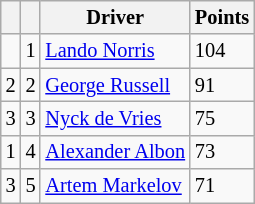<table class="wikitable" style="font-size: 85%;">
<tr>
<th></th>
<th></th>
<th>Driver</th>
<th>Points</th>
</tr>
<tr>
<td></td>
<td align="center">1</td>
<td> <a href='#'>Lando Norris</a></td>
<td>104</td>
</tr>
<tr>
<td> 2</td>
<td align="center">2</td>
<td> <a href='#'>George Russell</a></td>
<td>91</td>
</tr>
<tr>
<td> 3</td>
<td align="center">3</td>
<td> <a href='#'>Nyck de Vries</a></td>
<td>75</td>
</tr>
<tr>
<td> 1</td>
<td align="center">4</td>
<td> <a href='#'>Alexander Albon</a></td>
<td>73</td>
</tr>
<tr>
<td> 3</td>
<td align="center">5</td>
<td> <a href='#'>Artem Markelov</a></td>
<td>71</td>
</tr>
</table>
